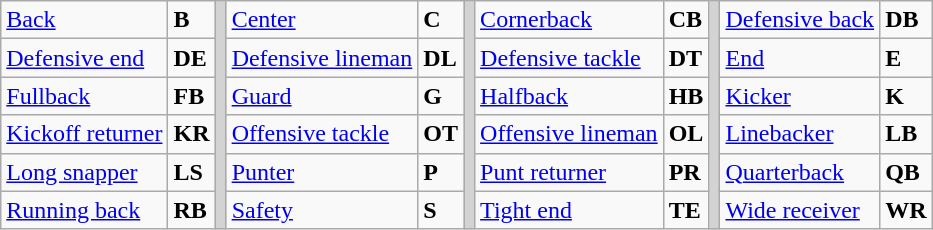<table class="wikitable">
<tr>
<td><a href='#'>Back</a></td>
<td><strong>B</strong></td>
<td rowSpan="6" style="background-color:lightgrey;"></td>
<td><a href='#'>Center</a></td>
<td><strong>C</strong></td>
<td rowSpan="6" style="background-color:lightgrey;"></td>
<td><a href='#'>Cornerback</a></td>
<td><strong>CB</strong></td>
<td rowSpan="6" style="background-color:lightgrey;"></td>
<td><a href='#'>Defensive back</a></td>
<td><strong>DB</strong></td>
</tr>
<tr>
<td><a href='#'>Defensive end</a></td>
<td><strong>DE</strong></td>
<td><a href='#'>Defensive lineman</a></td>
<td><strong>DL</strong></td>
<td><a href='#'>Defensive tackle</a></td>
<td><strong>DT</strong></td>
<td><a href='#'>End</a></td>
<td><strong>E</strong></td>
</tr>
<tr>
<td><a href='#'>Fullback</a></td>
<td><strong>FB</strong></td>
<td><a href='#'>Guard</a></td>
<td><strong>G</strong></td>
<td><a href='#'>Halfback</a></td>
<td><strong>HB</strong></td>
<td><a href='#'>Kicker</a></td>
<td><strong>K</strong></td>
</tr>
<tr>
<td><a href='#'>Kickoff returner</a></td>
<td><strong>KR</strong></td>
<td><a href='#'>Offensive tackle</a></td>
<td><strong>OT</strong></td>
<td><a href='#'>Offensive lineman</a></td>
<td><strong>OL</strong></td>
<td><a href='#'>Linebacker</a></td>
<td><strong>LB</strong></td>
</tr>
<tr>
<td><a href='#'>Long snapper</a></td>
<td><strong>LS</strong></td>
<td><a href='#'>Punter</a></td>
<td><strong>P</strong></td>
<td><a href='#'>Punt returner</a></td>
<td><strong>PR</strong></td>
<td><a href='#'>Quarterback</a></td>
<td><strong>QB</strong></td>
</tr>
<tr>
<td><a href='#'>Running back</a></td>
<td><strong>RB</strong></td>
<td><a href='#'>Safety</a></td>
<td><strong>S</strong></td>
<td><a href='#'>Tight end</a></td>
<td><strong>TE</strong></td>
<td><a href='#'>Wide receiver</a></td>
<td><strong>WR</strong></td>
</tr>
</table>
